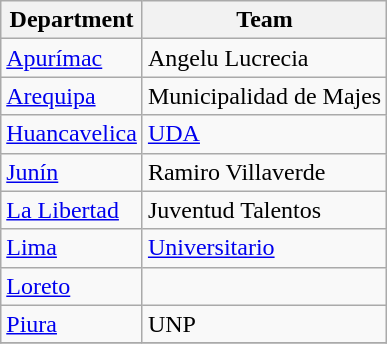<table class="wikitable">
<tr>
<th>Department</th>
<th>Team</th>
</tr>
<tr>
<td><a href='#'>Apurímac</a></td>
<td>Angelu Lucrecia</td>
</tr>
<tr>
<td><a href='#'>Arequipa</a></td>
<td>Municipalidad de Majes</td>
</tr>
<tr>
<td><a href='#'>Huancavelica</a></td>
<td><a href='#'>UDA</a></td>
</tr>
<tr>
<td><a href='#'>Junín</a></td>
<td>Ramiro Villaverde</td>
</tr>
<tr>
<td><a href='#'>La Libertad</a></td>
<td>Juventud Talentos</td>
</tr>
<tr>
<td><a href='#'>Lima</a></td>
<td><a href='#'>Universitario</a></td>
</tr>
<tr>
<td><a href='#'>Loreto</a></td>
<td></td>
</tr>
<tr>
<td><a href='#'>Piura</a></td>
<td>UNP</td>
</tr>
<tr>
</tr>
</table>
